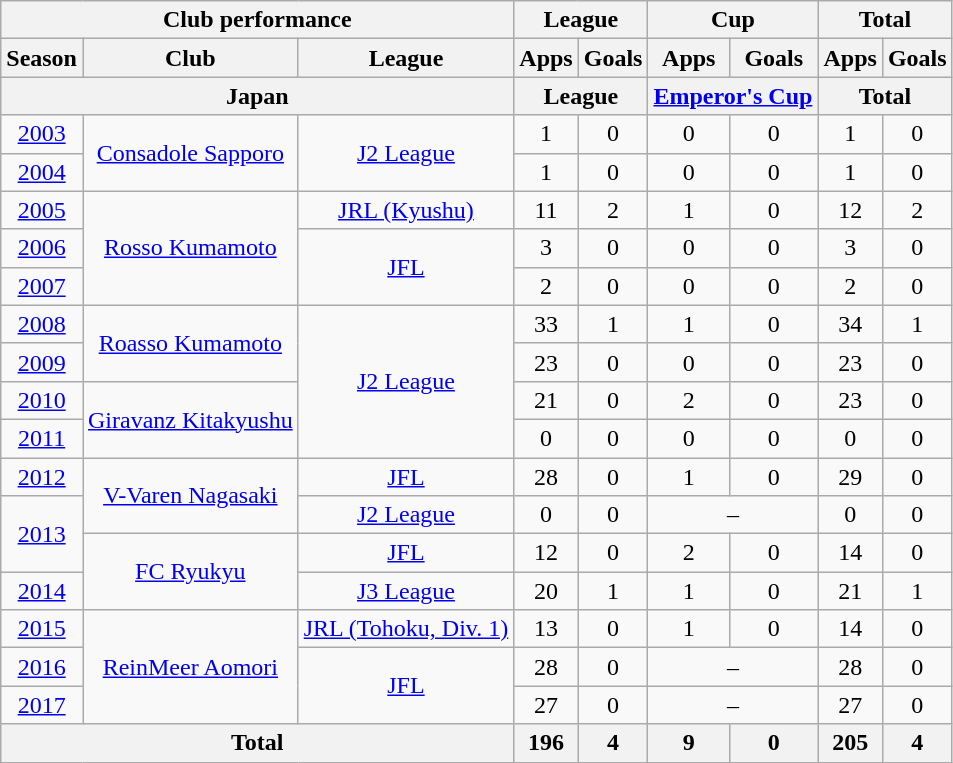<table class="wikitable" style="text-align:center;">
<tr>
<th colspan=3>Club performance</th>
<th colspan=2>League</th>
<th colspan=2>Cup</th>
<th colspan=2>Total</th>
</tr>
<tr>
<th>Season</th>
<th>Club</th>
<th>League</th>
<th>Apps</th>
<th>Goals</th>
<th>Apps</th>
<th>Goals</th>
<th>Apps</th>
<th>Goals</th>
</tr>
<tr>
<th colspan=3>Japan</th>
<th colspan=2>League</th>
<th colspan=2><a href='#'>Emperor's Cup</a></th>
<th colspan=2>Total</th>
</tr>
<tr>
<td><a href='#'>2003</a></td>
<td rowspan="2"><a href='#'>Consadole Sapporo</a></td>
<td rowspan="2"><a href='#'>J2 League</a></td>
<td>1</td>
<td>0</td>
<td>0</td>
<td>0</td>
<td>1</td>
<td>0</td>
</tr>
<tr>
<td><a href='#'>2004</a></td>
<td>1</td>
<td>0</td>
<td>0</td>
<td>0</td>
<td>1</td>
<td>0</td>
</tr>
<tr>
<td><a href='#'>2005</a></td>
<td rowspan="3"><a href='#'>Rosso Kumamoto</a></td>
<td><a href='#'>JRL (Kyushu)</a></td>
<td>11</td>
<td>2</td>
<td>1</td>
<td>0</td>
<td>12</td>
<td>2</td>
</tr>
<tr>
<td><a href='#'>2006</a></td>
<td rowspan="2"><a href='#'>JFL</a></td>
<td>3</td>
<td>0</td>
<td>0</td>
<td>0</td>
<td>3</td>
<td>0</td>
</tr>
<tr>
<td><a href='#'>2007</a></td>
<td>2</td>
<td>0</td>
<td>0</td>
<td>0</td>
<td>2</td>
<td>0</td>
</tr>
<tr>
<td><a href='#'>2008</a></td>
<td rowspan="2"><a href='#'>Roasso Kumamoto</a></td>
<td rowspan="4"><a href='#'>J2 League</a></td>
<td>33</td>
<td>1</td>
<td>1</td>
<td>0</td>
<td>34</td>
<td>1</td>
</tr>
<tr>
<td><a href='#'>2009</a></td>
<td>23</td>
<td>0</td>
<td>0</td>
<td>0</td>
<td>23</td>
<td>0</td>
</tr>
<tr>
<td><a href='#'>2010</a></td>
<td rowspan="2"><a href='#'>Giravanz Kitakyushu</a></td>
<td>21</td>
<td>0</td>
<td>2</td>
<td>0</td>
<td>23</td>
<td>0</td>
</tr>
<tr>
<td><a href='#'>2011</a></td>
<td>0</td>
<td>0</td>
<td>0</td>
<td>0</td>
<td>0</td>
<td>0</td>
</tr>
<tr>
<td><a href='#'>2012</a></td>
<td rowspan="2"><a href='#'>V-Varen Nagasaki</a></td>
<td><a href='#'>JFL</a></td>
<td>28</td>
<td>0</td>
<td>1</td>
<td>0</td>
<td>29</td>
<td>0</td>
</tr>
<tr>
<td rowspan="2"><a href='#'>2013</a></td>
<td><a href='#'>J2 League</a></td>
<td>0</td>
<td>0</td>
<td colspan="2">–</td>
<td>0</td>
<td>0</td>
</tr>
<tr>
<td rowspan="2"><a href='#'>FC Ryukyu</a></td>
<td><a href='#'>JFL</a></td>
<td>12</td>
<td>0</td>
<td>2</td>
<td>0</td>
<td>14</td>
<td>0</td>
</tr>
<tr>
<td><a href='#'>2014</a></td>
<td><a href='#'>J3 League</a></td>
<td>20</td>
<td>1</td>
<td>1</td>
<td>0</td>
<td>21</td>
<td>1</td>
</tr>
<tr>
<td><a href='#'>2015</a></td>
<td rowspan="3"><a href='#'>ReinMeer Aomori</a></td>
<td><a href='#'>JRL (Tohoku, Div. 1)</a></td>
<td>13</td>
<td>0</td>
<td>1</td>
<td>0</td>
<td>14</td>
<td>0</td>
</tr>
<tr>
<td><a href='#'>2016</a></td>
<td rowspan="2"><a href='#'>JFL</a></td>
<td>28</td>
<td>0</td>
<td colspan="2">–</td>
<td>28</td>
<td>0</td>
</tr>
<tr>
<td><a href='#'>2017</a></td>
<td>27</td>
<td>0</td>
<td colspan="2">–</td>
<td>27</td>
<td>0</td>
</tr>
<tr>
<th colspan=3>Total</th>
<th>196</th>
<th>4</th>
<th>9</th>
<th>0</th>
<th>205</th>
<th>4</th>
</tr>
</table>
